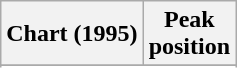<table class="wikitable plainrowheaders" style="text-align:center">
<tr>
<th>Chart (1995)</th>
<th>Peak<br>position</th>
</tr>
<tr>
</tr>
<tr>
</tr>
</table>
